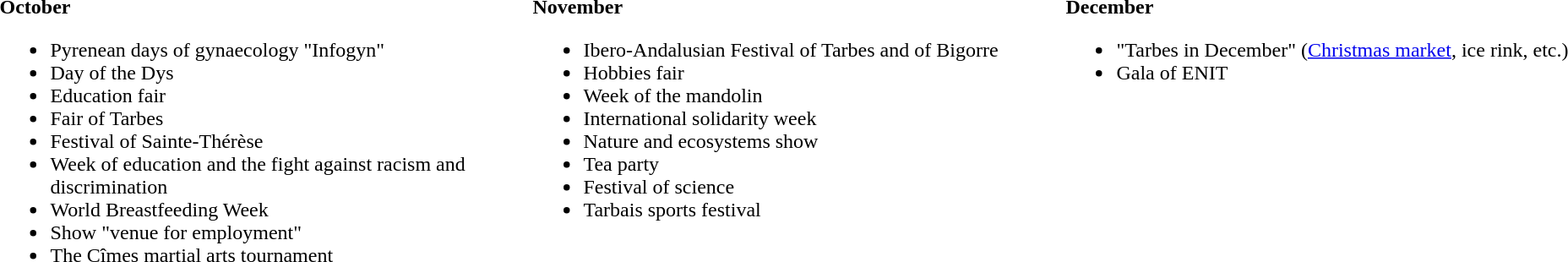<table valign="top" width=100%>
<tr>
<td valign=top width="25%"><br><strong>October</strong><ul><li>Pyrenean days of gynaecology "Infogyn"</li><li>Day of the Dys</li><li>Education fair</li><li>Fair of Tarbes</li><li>Festival of Sainte-Thérèse</li><li>Week of education and the fight against racism and discrimination</li><li>World Breastfeeding Week</li><li>Show "venue for employment"</li><li>The Cîmes martial arts tournament</li></ul></td>
<td valign=top width="25%"><br><strong>November</strong><ul><li>Ibero-Andalusian Festival of Tarbes and of Bigorre</li><li>Hobbies fair</li><li>Week of the mandolin</li><li>International solidarity week</li><li>Nature and ecosystems show</li><li>Tea party</li><li>Festival of science</li><li>Tarbais sports festival</li></ul></td>
<td valign=top width="25%"><br><strong>December</strong><ul><li>"Tarbes in December" (<a href='#'>Christmas market</a>, ice rink, etc.)</li><li>Gala of ENIT</li></ul></td>
</tr>
</table>
